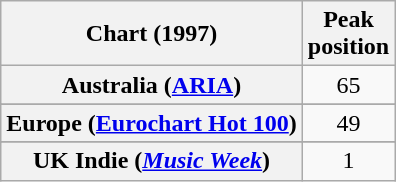<table class="wikitable sortable plainrowheaders" style="text-align:center">
<tr>
<th>Chart (1997)</th>
<th>Peak<br>position</th>
</tr>
<tr>
<th scope="row">Australia (<a href='#'>ARIA</a>)</th>
<td>65</td>
</tr>
<tr>
</tr>
<tr>
<th scope="row">Europe (<a href='#'>Eurochart Hot 100</a>)</th>
<td>49</td>
</tr>
<tr>
</tr>
<tr>
</tr>
<tr>
</tr>
<tr>
</tr>
<tr>
</tr>
<tr>
<th scope="row">UK Indie (<em><a href='#'>Music Week</a></em>)</th>
<td align=center>1</td>
</tr>
</table>
